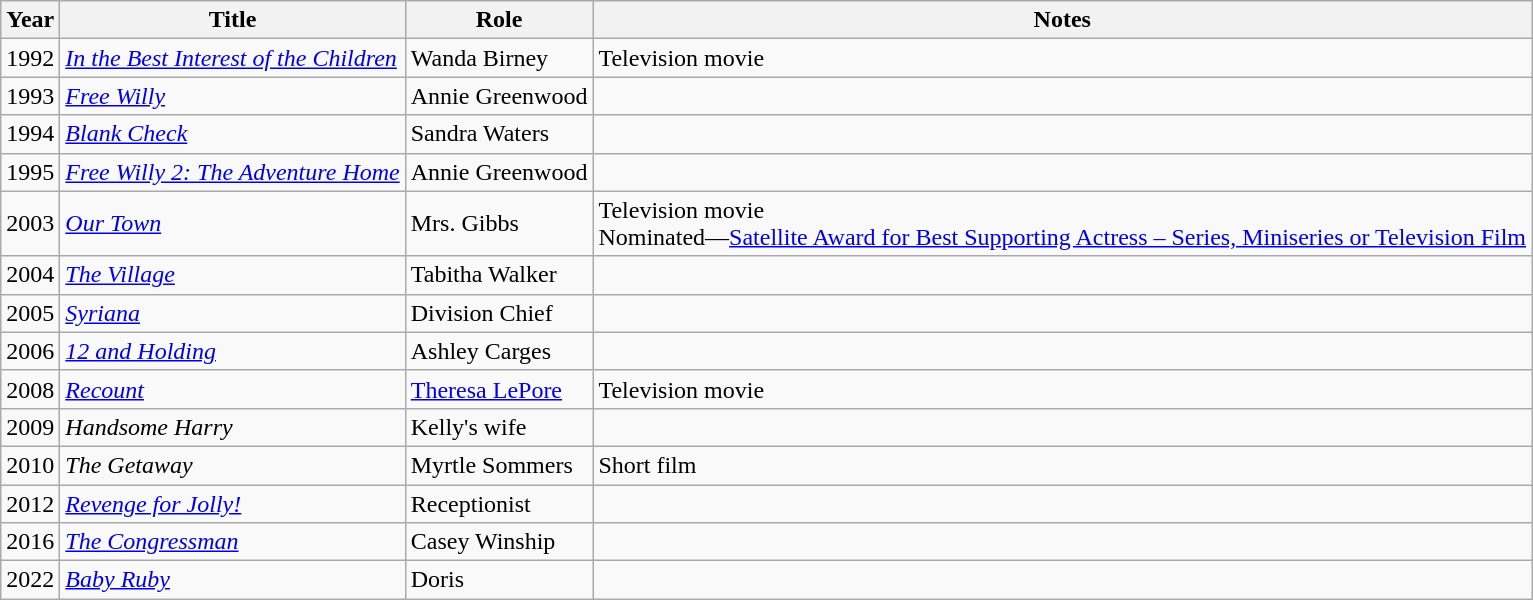<table class="wikitable sortable">
<tr>
<th>Year</th>
<th>Title</th>
<th>Role</th>
<th>Notes</th>
</tr>
<tr>
<td>1992</td>
<td><em><a href='#'>In the Best Interest of the Children</a></em></td>
<td>Wanda Birney</td>
<td>Television movie</td>
</tr>
<tr>
<td>1993</td>
<td><em><a href='#'>Free Willy</a></em></td>
<td>Annie Greenwood</td>
<td></td>
</tr>
<tr>
<td>1994</td>
<td><em><a href='#'>Blank Check</a></em></td>
<td>Sandra Waters</td>
<td></td>
</tr>
<tr>
<td>1995</td>
<td><em><a href='#'>Free Willy 2: The Adventure Home</a></em></td>
<td>Annie Greenwood</td>
<td></td>
</tr>
<tr>
<td>2003</td>
<td><em><a href='#'>Our Town</a></em></td>
<td>Mrs. Gibbs</td>
<td>Television movie<br>Nominated—<a href='#'>Satellite Award for Best Supporting Actress – Series, Miniseries or Television Film</a></td>
</tr>
<tr>
<td>2004</td>
<td><em><a href='#'>The Village</a></em></td>
<td>Tabitha Walker</td>
<td></td>
</tr>
<tr>
<td>2005</td>
<td><em><a href='#'>Syriana</a></em></td>
<td>Division Chief</td>
<td></td>
</tr>
<tr>
<td>2006</td>
<td><em><a href='#'>12 and Holding</a></em></td>
<td>Ashley Carges</td>
<td></td>
</tr>
<tr>
<td>2008</td>
<td><em><a href='#'>Recount</a></em></td>
<td><a href='#'>Theresa LePore</a></td>
<td>Television movie</td>
</tr>
<tr>
<td>2009</td>
<td><em>Handsome Harry</em></td>
<td>Kelly's wife</td>
<td></td>
</tr>
<tr>
<td>2010</td>
<td><em>The Getaway</em></td>
<td>Myrtle Sommers</td>
<td>Short film</td>
</tr>
<tr>
<td>2012</td>
<td><em><a href='#'>Revenge for Jolly!</a></em></td>
<td>Receptionist</td>
<td></td>
</tr>
<tr>
<td>2016</td>
<td><em><a href='#'>The Congressman</a></em></td>
<td>Casey Winship</td>
<td></td>
</tr>
<tr>
<td>2022</td>
<td><em><a href='#'>Baby Ruby</a></em></td>
<td>Doris</td>
<td></td>
</tr>
</table>
